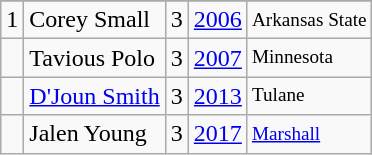<table class="wikitable">
<tr>
</tr>
<tr>
<td>1</td>
<td>Corey Small</td>
<td>3</td>
<td><a href='#'>2006</a></td>
<td style="font-size:80%;">Arkansas State</td>
</tr>
<tr>
<td></td>
<td>Tavious Polo</td>
<td>3</td>
<td><a href='#'>2007</a></td>
<td style="font-size:80%;">Minnesota</td>
</tr>
<tr>
<td></td>
<td><a href='#'>D'Joun Smith</a></td>
<td>3</td>
<td><a href='#'>2013</a></td>
<td style="font-size:80%;">Tulane</td>
</tr>
<tr>
<td></td>
<td>Jalen Young</td>
<td>3</td>
<td><a href='#'>2017</a></td>
<td style="font-size:80%;"><a href='#'>Marshall</a></td>
</tr>
</table>
